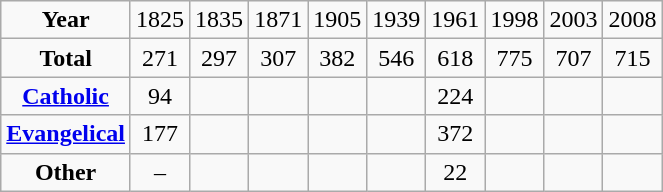<table class="wikitable" style="text-align:center;">
<tr>
<td><strong>Year</strong></td>
<td>1825</td>
<td>1835</td>
<td>1871</td>
<td>1905</td>
<td>1939</td>
<td>1961</td>
<td>1998</td>
<td>2003</td>
<td>2008</td>
</tr>
<tr>
<td><strong>Total</strong></td>
<td>271</td>
<td>297</td>
<td>307</td>
<td>382</td>
<td>546</td>
<td>618</td>
<td>775</td>
<td>707</td>
<td>715</td>
</tr>
<tr>
<td><strong><a href='#'>Catholic</a></strong></td>
<td>94</td>
<td> </td>
<td> </td>
<td> </td>
<td> </td>
<td>224</td>
<td> </td>
<td> </td>
<td> </td>
</tr>
<tr>
<td><strong><a href='#'>Evangelical</a></strong></td>
<td>177</td>
<td> </td>
<td> </td>
<td> </td>
<td> </td>
<td>372</td>
<td> </td>
<td> </td>
<td> </td>
</tr>
<tr>
<td><strong>Other</strong></td>
<td>–</td>
<td> </td>
<td> </td>
<td> </td>
<td> </td>
<td>22</td>
<td> </td>
<td> </td>
<td> </td>
</tr>
</table>
